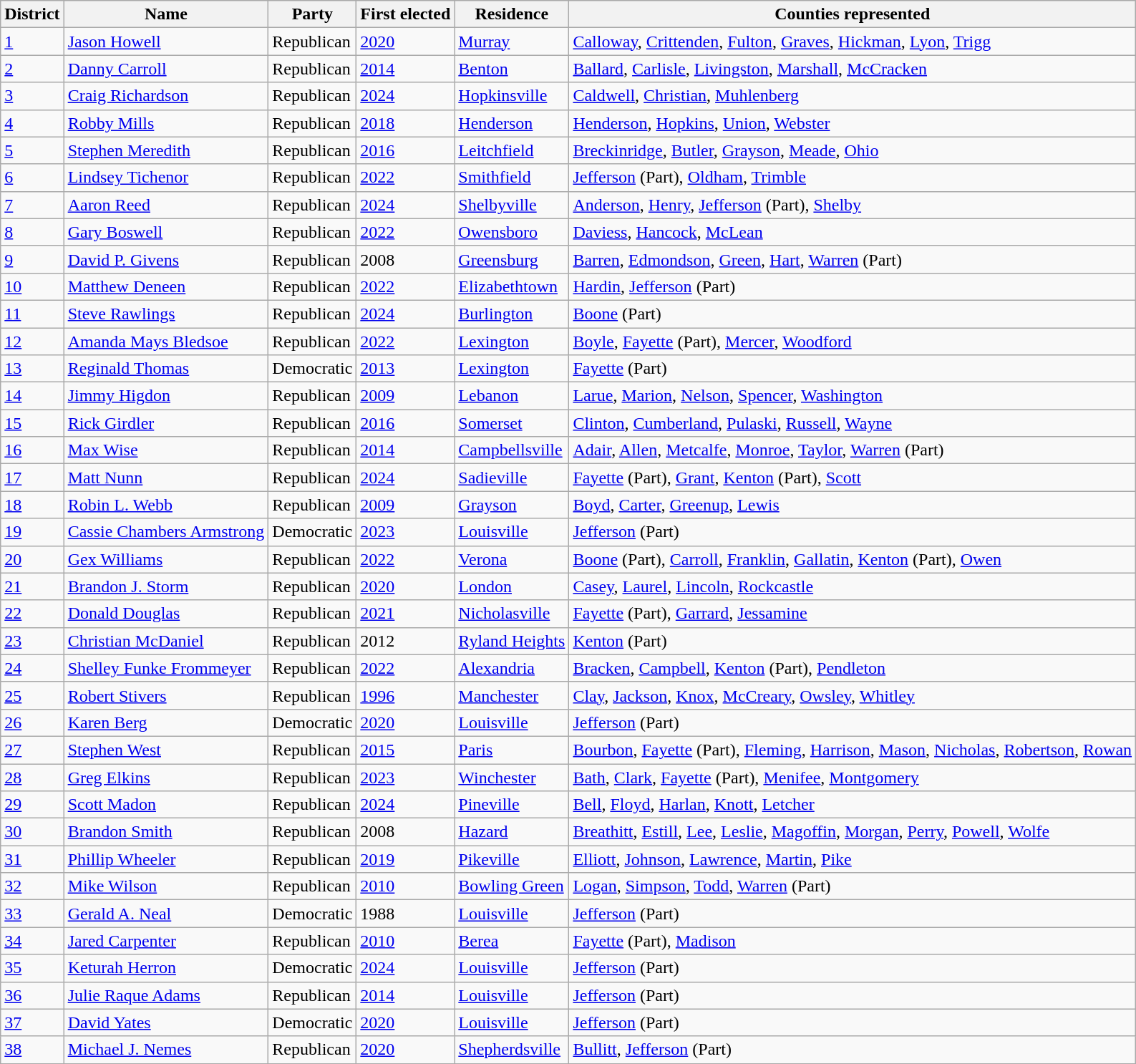<table class= "sortable wikitable">
<tr>
<th>District</th>
<th>Name</th>
<th>Party</th>
<th>First elected</th>
<th>Residence</th>
<th>Counties represented</th>
</tr>
<tr>
<td><a href='#'>1</a></td>
<td><a href='#'>Jason Howell</a></td>
<td>Republican</td>
<td><a href='#'>2020</a></td>
<td><a href='#'>Murray</a></td>
<td><a href='#'>Calloway</a>, <a href='#'>Crittenden</a>, <a href='#'>Fulton</a>, <a href='#'>Graves</a>, <a href='#'>Hickman</a>, <a href='#'>Lyon</a>, <a href='#'>Trigg</a></td>
</tr>
<tr>
<td><a href='#'>2</a></td>
<td><a href='#'>Danny Carroll</a></td>
<td>Republican</td>
<td><a href='#'>2014</a></td>
<td><a href='#'>Benton</a></td>
<td><a href='#'>Ballard</a>, <a href='#'>Carlisle</a>, <a href='#'>Livingston</a>, <a href='#'>Marshall</a>, <a href='#'>McCracken</a></td>
</tr>
<tr>
<td><a href='#'>3</a></td>
<td><a href='#'>Craig Richardson</a></td>
<td>Republican</td>
<td><a href='#'>2024</a></td>
<td><a href='#'>Hopkinsville</a></td>
<td><a href='#'>Caldwell</a>, <a href='#'>Christian</a>, <a href='#'>Muhlenberg</a></td>
</tr>
<tr>
<td><a href='#'>4</a></td>
<td><a href='#'>Robby Mills</a></td>
<td>Republican</td>
<td><a href='#'>2018</a></td>
<td><a href='#'>Henderson</a></td>
<td><a href='#'>Henderson</a>, <a href='#'>Hopkins</a>, <a href='#'>Union</a>, <a href='#'>Webster</a></td>
</tr>
<tr>
<td><a href='#'>5</a></td>
<td><a href='#'>Stephen Meredith</a></td>
<td>Republican</td>
<td><a href='#'>2016</a></td>
<td><a href='#'>Leitchfield</a></td>
<td><a href='#'>Breckinridge</a>, <a href='#'>Butler</a>, <a href='#'>Grayson</a>, <a href='#'>Meade</a>, <a href='#'>Ohio</a></td>
</tr>
<tr>
<td><a href='#'>6</a></td>
<td><a href='#'>Lindsey Tichenor</a></td>
<td>Republican</td>
<td><a href='#'>2022</a></td>
<td><a href='#'>Smithfield</a></td>
<td><a href='#'>Jefferson</a> (Part), <a href='#'>Oldham</a>, <a href='#'>Trimble</a></td>
</tr>
<tr>
<td><a href='#'>7</a></td>
<td><a href='#'>Aaron Reed</a></td>
<td>Republican</td>
<td><a href='#'>2024</a></td>
<td><a href='#'>Shelbyville</a></td>
<td><a href='#'>Anderson</a>, <a href='#'>Henry</a>, <a href='#'>Jefferson</a> (Part), <a href='#'>Shelby</a></td>
</tr>
<tr>
<td><a href='#'>8</a></td>
<td><a href='#'>Gary Boswell</a></td>
<td>Republican</td>
<td><a href='#'>2022</a></td>
<td><a href='#'>Owensboro</a></td>
<td><a href='#'>Daviess</a>, <a href='#'>Hancock</a>, <a href='#'>McLean</a></td>
</tr>
<tr>
<td><a href='#'>9</a></td>
<td><a href='#'>David P. Givens</a></td>
<td>Republican</td>
<td>2008</td>
<td><a href='#'>Greensburg</a></td>
<td><a href='#'>Barren</a>, <a href='#'>Edmondson</a>, <a href='#'>Green</a>, <a href='#'>Hart</a>, <a href='#'>Warren</a> (Part)</td>
</tr>
<tr>
<td><a href='#'>10</a></td>
<td><a href='#'>Matthew Deneen</a></td>
<td>Republican</td>
<td><a href='#'>2022</a></td>
<td><a href='#'>Elizabethtown</a></td>
<td><a href='#'>Hardin</a>, <a href='#'>Jefferson</a> (Part)</td>
</tr>
<tr>
<td><a href='#'>11</a></td>
<td><a href='#'>Steve Rawlings</a></td>
<td>Republican</td>
<td><a href='#'>2024</a></td>
<td><a href='#'>Burlington</a></td>
<td><a href='#'>Boone</a> (Part)</td>
</tr>
<tr>
<td><a href='#'>12</a></td>
<td><a href='#'>Amanda Mays Bledsoe</a></td>
<td>Republican</td>
<td><a href='#'>2022</a></td>
<td><a href='#'>Lexington</a></td>
<td><a href='#'>Boyle</a>, <a href='#'>Fayette</a> (Part), <a href='#'>Mercer</a>, <a href='#'>Woodford</a></td>
</tr>
<tr>
<td><a href='#'>13</a></td>
<td><a href='#'>Reginald Thomas</a></td>
<td>Democratic</td>
<td><a href='#'>2013</a></td>
<td><a href='#'>Lexington</a></td>
<td><a href='#'>Fayette</a> (Part)</td>
</tr>
<tr>
<td><a href='#'>14</a></td>
<td><a href='#'>Jimmy Higdon</a></td>
<td>Republican</td>
<td><a href='#'>2009</a></td>
<td><a href='#'>Lebanon</a></td>
<td><a href='#'>Larue</a>, <a href='#'>Marion</a>, <a href='#'>Nelson</a>, <a href='#'>Spencer</a>, <a href='#'>Washington</a></td>
</tr>
<tr>
<td><a href='#'>15</a></td>
<td><a href='#'>Rick Girdler</a></td>
<td>Republican</td>
<td><a href='#'>2016</a></td>
<td><a href='#'>Somerset</a></td>
<td><a href='#'>Clinton</a>, <a href='#'>Cumberland</a>, <a href='#'>Pulaski</a>, <a href='#'>Russell</a>, <a href='#'>Wayne</a></td>
</tr>
<tr>
<td><a href='#'>16</a></td>
<td><a href='#'>Max Wise</a></td>
<td>Republican</td>
<td><a href='#'>2014</a></td>
<td><a href='#'>Campbellsville</a></td>
<td><a href='#'>Adair</a>, <a href='#'>Allen</a>, <a href='#'>Metcalfe</a>, <a href='#'>Monroe</a>, <a href='#'>Taylor</a>, <a href='#'>Warren</a> (Part)</td>
</tr>
<tr>
<td><a href='#'>17</a></td>
<td><a href='#'>Matt Nunn</a></td>
<td>Republican</td>
<td><a href='#'>2024</a></td>
<td><a href='#'>Sadieville</a></td>
<td><a href='#'>Fayette</a> (Part), <a href='#'>Grant</a>, <a href='#'>Kenton</a> (Part), <a href='#'>Scott</a></td>
</tr>
<tr>
<td><a href='#'>18</a></td>
<td><a href='#'>Robin L. Webb</a></td>
<td>Republican</td>
<td><a href='#'>2009</a></td>
<td><a href='#'>Grayson</a></td>
<td><a href='#'>Boyd</a>, <a href='#'>Carter</a>, <a href='#'>Greenup</a>, <a href='#'>Lewis</a></td>
</tr>
<tr>
<td><a href='#'>19</a></td>
<td><a href='#'>Cassie Chambers Armstrong</a></td>
<td>Democratic</td>
<td><a href='#'>2023</a></td>
<td><a href='#'>Louisville</a></td>
<td><a href='#'>Jefferson</a> (Part)</td>
</tr>
<tr>
<td><a href='#'>20</a></td>
<td><a href='#'>Gex Williams</a></td>
<td>Republican</td>
<td><a href='#'>2022</a></td>
<td><a href='#'>Verona</a></td>
<td><a href='#'>Boone</a> (Part), <a href='#'>Carroll</a>, <a href='#'>Franklin</a>, <a href='#'>Gallatin</a>, <a href='#'>Kenton</a> (Part), <a href='#'>Owen</a></td>
</tr>
<tr>
<td><a href='#'>21</a></td>
<td><a href='#'>Brandon J. Storm</a></td>
<td>Republican</td>
<td><a href='#'>2020</a></td>
<td><a href='#'>London</a></td>
<td><a href='#'>Casey</a>, <a href='#'>Laurel</a>, <a href='#'>Lincoln</a>, <a href='#'>Rockcastle</a></td>
</tr>
<tr>
<td><a href='#'>22</a></td>
<td><a href='#'>Donald Douglas</a></td>
<td>Republican</td>
<td><a href='#'>2021</a></td>
<td><a href='#'>Nicholasville</a></td>
<td><a href='#'>Fayette</a> (Part), <a href='#'>Garrard</a>, <a href='#'>Jessamine</a></td>
</tr>
<tr>
<td><a href='#'>23</a></td>
<td><a href='#'>Christian McDaniel</a></td>
<td>Republican</td>
<td>2012</td>
<td><a href='#'>Ryland Heights</a></td>
<td><a href='#'>Kenton</a> (Part)</td>
</tr>
<tr>
<td><a href='#'>24</a></td>
<td><a href='#'>Shelley Funke Frommeyer</a></td>
<td>Republican</td>
<td><a href='#'>2022</a></td>
<td><a href='#'>Alexandria</a></td>
<td><a href='#'>Bracken</a>, <a href='#'>Campbell</a>, <a href='#'>Kenton</a> (Part), <a href='#'>Pendleton</a></td>
</tr>
<tr>
<td><a href='#'>25</a></td>
<td><a href='#'>Robert Stivers</a></td>
<td>Republican</td>
<td><a href='#'>1996</a></td>
<td><a href='#'>Manchester</a></td>
<td><a href='#'>Clay</a>, <a href='#'>Jackson</a>, <a href='#'>Knox</a>, <a href='#'>McCreary</a>, <a href='#'>Owsley</a>, <a href='#'>Whitley</a></td>
</tr>
<tr>
<td><a href='#'>26</a></td>
<td><a href='#'>Karen Berg</a></td>
<td>Democratic</td>
<td><a href='#'>2020</a></td>
<td><a href='#'>Louisville</a></td>
<td><a href='#'>Jefferson</a> (Part)</td>
</tr>
<tr>
<td><a href='#'>27</a></td>
<td><a href='#'>Stephen West</a></td>
<td>Republican</td>
<td><a href='#'>2015</a></td>
<td><a href='#'>Paris</a></td>
<td><a href='#'>Bourbon</a>, <a href='#'>Fayette</a> (Part), <a href='#'>Fleming</a>, <a href='#'>Harrison</a>, <a href='#'>Mason</a>, <a href='#'>Nicholas</a>, <a href='#'>Robertson</a>, <a href='#'>Rowan</a></td>
</tr>
<tr>
<td><a href='#'>28</a></td>
<td><a href='#'>Greg Elkins</a></td>
<td>Republican</td>
<td><a href='#'>2023</a></td>
<td><a href='#'>Winchester</a></td>
<td><a href='#'>Bath</a>, <a href='#'>Clark</a>, <a href='#'>Fayette</a> (Part), <a href='#'>Menifee</a>, <a href='#'>Montgomery</a></td>
</tr>
<tr>
<td><a href='#'>29</a></td>
<td><a href='#'>Scott Madon</a></td>
<td>Republican</td>
<td><a href='#'>2024</a></td>
<td><a href='#'>Pineville</a></td>
<td><a href='#'>Bell</a>, <a href='#'>Floyd</a>, <a href='#'>Harlan</a>, <a href='#'>Knott</a>, <a href='#'>Letcher</a></td>
</tr>
<tr>
<td><a href='#'>30</a></td>
<td><a href='#'>Brandon Smith</a></td>
<td>Republican</td>
<td>2008</td>
<td><a href='#'>Hazard</a></td>
<td><a href='#'>Breathitt</a>, <a href='#'>Estill</a>, <a href='#'>Lee</a>, <a href='#'>Leslie</a>, <a href='#'>Magoffin</a>, <a href='#'>Morgan</a>, <a href='#'>Perry</a>, <a href='#'>Powell</a>, <a href='#'>Wolfe</a></td>
</tr>
<tr>
<td><a href='#'>31</a></td>
<td><a href='#'>Phillip Wheeler</a></td>
<td>Republican</td>
<td><a href='#'>2019</a></td>
<td><a href='#'>Pikeville</a></td>
<td><a href='#'>Elliott</a>, <a href='#'>Johnson</a>, <a href='#'>Lawrence</a>, <a href='#'>Martin</a>, <a href='#'>Pike</a></td>
</tr>
<tr>
<td><a href='#'>32</a></td>
<td><a href='#'>Mike Wilson</a></td>
<td>Republican</td>
<td><a href='#'>2010</a></td>
<td><a href='#'>Bowling Green</a></td>
<td><a href='#'>Logan</a>, <a href='#'>Simpson</a>, <a href='#'>Todd</a>, <a href='#'>Warren</a> (Part)</td>
</tr>
<tr>
<td><a href='#'>33</a></td>
<td><a href='#'>Gerald A. Neal</a></td>
<td>Democratic</td>
<td>1988</td>
<td><a href='#'>Louisville</a></td>
<td><a href='#'>Jefferson</a> (Part)</td>
</tr>
<tr>
<td><a href='#'>34</a></td>
<td><a href='#'>Jared Carpenter</a></td>
<td>Republican</td>
<td><a href='#'>2010</a></td>
<td><a href='#'>Berea</a></td>
<td><a href='#'>Fayette</a> (Part), <a href='#'>Madison</a></td>
</tr>
<tr>
<td><a href='#'>35</a></td>
<td><a href='#'>Keturah Herron</a></td>
<td>Democratic</td>
<td><a href='#'>2024</a></td>
<td><a href='#'>Louisville</a></td>
<td><a href='#'>Jefferson</a> (Part)</td>
</tr>
<tr>
<td><a href='#'>36</a></td>
<td><a href='#'>Julie Raque Adams</a></td>
<td>Republican</td>
<td><a href='#'>2014</a></td>
<td><a href='#'>Louisville</a></td>
<td><a href='#'>Jefferson</a> (Part)</td>
</tr>
<tr>
<td><a href='#'>37</a></td>
<td><a href='#'>David Yates</a></td>
<td>Democratic</td>
<td><a href='#'>2020</a></td>
<td><a href='#'>Louisville</a></td>
<td><a href='#'>Jefferson</a> (Part)</td>
</tr>
<tr>
<td><a href='#'>38</a></td>
<td><a href='#'>Michael J. Nemes</a></td>
<td>Republican</td>
<td><a href='#'>2020</a></td>
<td><a href='#'>Shepherdsville</a></td>
<td><a href='#'>Bullitt</a>, <a href='#'>Jefferson</a> (Part)</td>
</tr>
</table>
